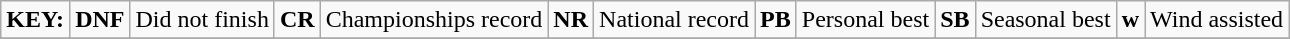<table class="wikitable">
<tr>
<td><strong>KEY:</strong></td>
<td><strong>DNF</strong></td>
<td>Did not finish</td>
<td><strong>CR</strong></td>
<td>Championships record</td>
<td><strong>NR</strong></td>
<td>National record</td>
<td><strong>PB</strong></td>
<td>Personal best</td>
<td><strong>SB</strong></td>
<td>Seasonal best</td>
<td><strong>w</strong></td>
<td>Wind assisted</td>
</tr>
<tr>
</tr>
</table>
